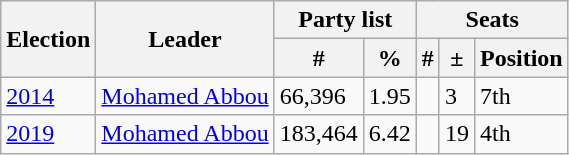<table class="wikitable">
<tr>
<th rowspan=2>Election</th>
<th rowspan=2>Leader</th>
<th colspan=2>Party list</th>
<th colspan=3>Seats</th>
</tr>
<tr>
<th>#</th>
<th>%</th>
<th>#</th>
<th>±</th>
<th>Position</th>
</tr>
<tr>
<td><a href='#'>2014</a></td>
<td><a href='#'>Mohamed Abbou</a></td>
<td>66,396</td>
<td>1.95</td>
<td></td>
<td> 3</td>
<td> 7th</td>
</tr>
<tr>
<td><a href='#'>2019</a></td>
<td><a href='#'>Mohamed Abbou</a></td>
<td>183,464</td>
<td>6.42</td>
<td></td>
<td> 19</td>
<td> 4th</td>
</tr>
</table>
